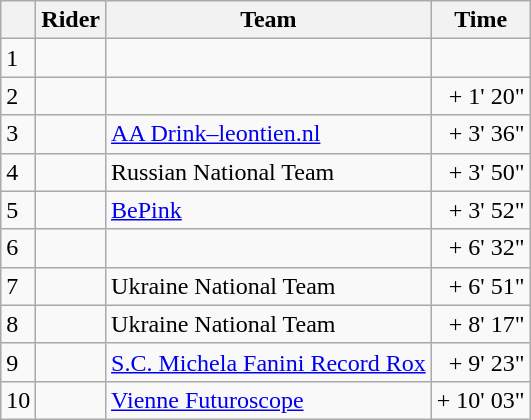<table class="wikitable">
<tr>
<th></th>
<th>Rider</th>
<th>Team</th>
<th>Time</th>
</tr>
<tr>
<td>1</td>
<td></td>
<td></td>
<td align="right"></td>
</tr>
<tr>
<td>2</td>
<td></td>
<td></td>
<td align="right">+ 1' 20"</td>
</tr>
<tr>
<td>3</td>
<td></td>
<td><a href='#'>AA Drink–leontien.nl</a></td>
<td align="right">+ 3' 36"</td>
</tr>
<tr>
<td>4</td>
<td></td>
<td>Russian National Team</td>
<td align="right">+ 3' 50"</td>
</tr>
<tr>
<td>5</td>
<td></td>
<td><a href='#'>BePink</a></td>
<td align="right">+ 3' 52"</td>
</tr>
<tr>
<td>6</td>
<td></td>
<td></td>
<td align="right">+ 6' 32"</td>
</tr>
<tr>
<td>7</td>
<td></td>
<td>Ukraine National Team</td>
<td align="right">+ 6' 51"</td>
</tr>
<tr>
<td>8</td>
<td></td>
<td>Ukraine National Team</td>
<td align="right">+ 8' 17"</td>
</tr>
<tr>
<td>9</td>
<td></td>
<td><a href='#'>S.C. Michela Fanini Record Rox</a></td>
<td align="right">+ 9' 23"</td>
</tr>
<tr>
<td>10</td>
<td></td>
<td><a href='#'>Vienne Futuroscope</a></td>
<td align="right">+ 10' 03"</td>
</tr>
</table>
